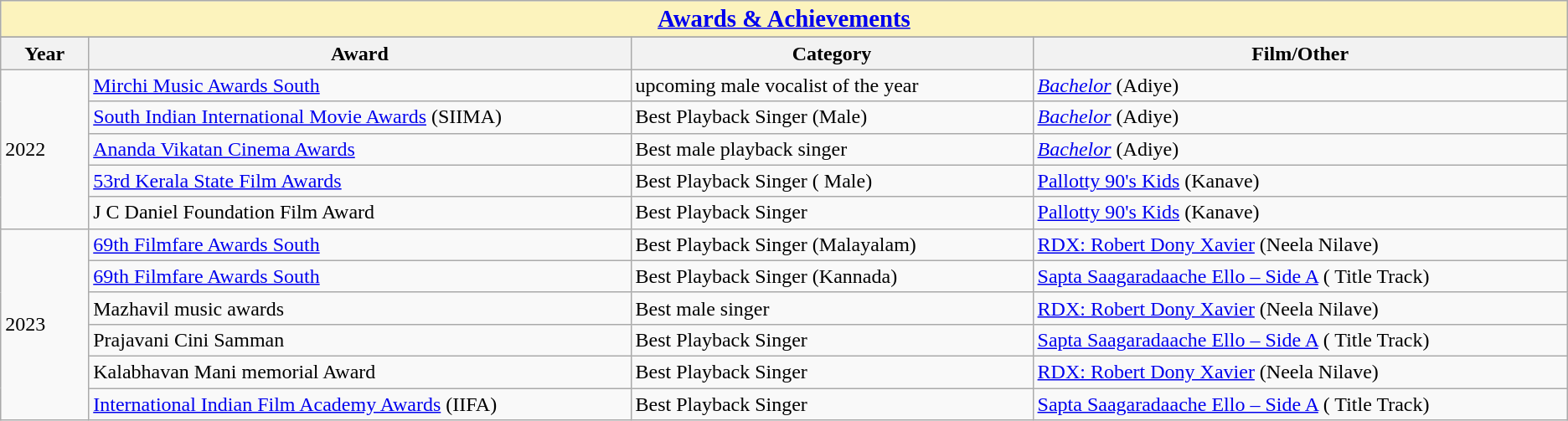<table class="wikitable">
<tr>
<th colspan="4" ! style="background:#fcf3bd; width:3000px; text-align:center;"><big><a href='#'>Awards & Achievements</a></big></th>
</tr>
<tr>
</tr>
<tr>
<th>Year</th>
<th>Award</th>
<th>Category</th>
<th>Film/Other</th>
</tr>
<tr>
<td rowspan="5">2022</td>
<td><a href='#'>Mirchi Music Awards South</a></td>
<td>upcoming male vocalist of the year</td>
<td><a href='#'><em>Bachelor</em></a>  (Adiye)</td>
</tr>
<tr>
<td><a href='#'>South Indian International Movie Awards</a>  (SIIMA)</td>
<td>Best Playback Singer (Male)</td>
<td><a href='#'><em>Bachelor</em></a>  (Adiye)</td>
</tr>
<tr>
<td><a href='#'>Ananda Vikatan Cinema Awards</a></td>
<td>Best male playback singer</td>
<td><a href='#'><em>Bachelor</em></a>  (Adiye)</td>
</tr>
<tr>
<td><a href='#'>53rd Kerala State Film Awards</a></td>
<td>Best Playback Singer ( Male)</td>
<td><a href='#'>Pallotty 90's Kids</a> (Kanave)</td>
</tr>
<tr>
<td>J C Daniel Foundation Film Award</td>
<td>Best Playback Singer</td>
<td><a href='#'>Pallotty 90's Kids</a> (Kanave)</td>
</tr>
<tr>
<td rowspan="6">2023</td>
<td><a href='#'>69th Filmfare Awards South</a></td>
<td>Best Playback Singer (Malayalam)</td>
<td><a href='#'>RDX: Robert Dony Xavier</a> (Neela Nilave)</td>
</tr>
<tr>
<td><a href='#'>69th Filmfare Awards South</a></td>
<td>Best Playback Singer (Kannada)</td>
<td><a href='#'>Sapta Saagaradaache Ello – Side A</a> ( Title Track)</td>
</tr>
<tr>
<td>Mazhavil music awards</td>
<td>Best male singer</td>
<td><a href='#'>RDX: Robert Dony Xavier</a> (Neela Nilave)</td>
</tr>
<tr>
<td>Prajavani Cini Samman</td>
<td>Best Playback Singer</td>
<td><a href='#'>Sapta Saagaradaache Ello – Side A</a> ( Title Track)</td>
</tr>
<tr>
<td>Kalabhavan Mani memorial Award</td>
<td>Best Playback Singer</td>
<td><a href='#'>RDX: Robert Dony Xavier</a> (Neela Nilave)</td>
</tr>
<tr>
<td><a href='#'>International Indian Film Academy Awards</a> (IIFA)</td>
<td>Best Playback Singer</td>
<td><a href='#'>Sapta Saagaradaache Ello – Side A</a> ( Title Track)</td>
</tr>
</table>
